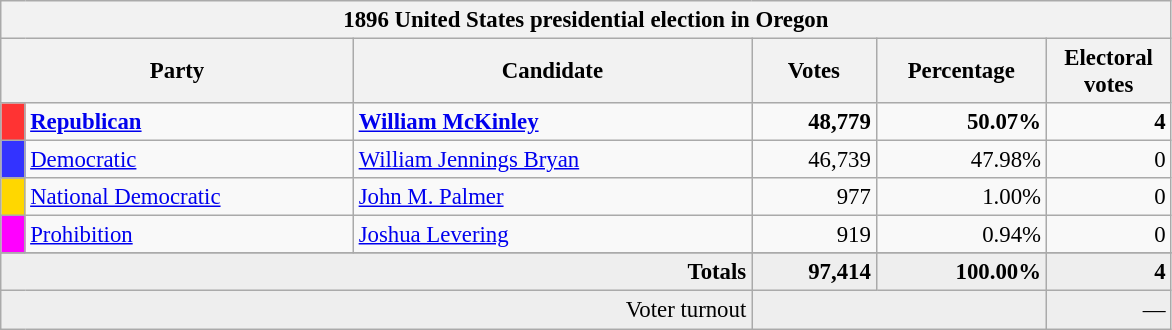<table class="wikitable" style="font-size: 95%;">
<tr>
<th colspan="6">1896 United States presidential election in Oregon</th>
</tr>
<tr>
<th colspan="2" style="width: 15em">Party</th>
<th style="width: 17em">Candidate</th>
<th style="width: 5em">Votes</th>
<th style="width: 7em">Percentage</th>
<th style="width: 5em">Electoral votes</th>
</tr>
<tr>
<th style="background-color:#FF3333; width: 3px"></th>
<td style="width: 130px"><strong><a href='#'>Republican</a></strong></td>
<td><strong><a href='#'>William McKinley</a></strong></td>
<td align="right"><strong>48,779</strong></td>
<td align="right"><strong>50.07%</strong></td>
<td align="right"><strong>4</strong></td>
</tr>
<tr>
<th style="background-color:#3333FF; width: 3px"></th>
<td style="width: 130px"><a href='#'>Democratic</a></td>
<td><a href='#'>William Jennings Bryan</a></td>
<td align="right">46,739</td>
<td align="right">47.98%</td>
<td align="right">0</td>
</tr>
<tr>
<th style="background-color:#FFD700; width: 3px"></th>
<td style="width: 130px"><a href='#'>National Democratic</a></td>
<td><a href='#'>John M. Palmer</a></td>
<td align="right">977</td>
<td align="right">1.00%</td>
<td align="right">0</td>
</tr>
<tr>
<th style="background-color:#FF00FF; width: 3px"></th>
<td style="width: 130px"><a href='#'>Prohibition</a></td>
<td><a href='#'>Joshua Levering</a></td>
<td align="right">919</td>
<td align="right">0.94%</td>
<td align="right">0</td>
</tr>
<tr>
</tr>
<tr bgcolor="#EEEEEE">
<td colspan="3" align="right"><strong>Totals</strong></td>
<td align="right"><strong>97,414</strong></td>
<td align="right"><strong>100.00%</strong></td>
<td align="right"><strong>4</strong></td>
</tr>
<tr bgcolor="#EEEEEE">
<td colspan="3" align="right">Voter turnout</td>
<td colspan="2" align="right"></td>
<td align="right">—</td>
</tr>
</table>
